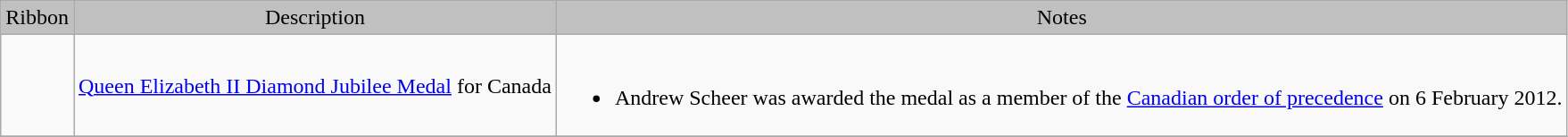<table class="wikitable">
<tr style="background:silver;" align="center">
<td>Ribbon</td>
<td>Description</td>
<td>Notes</td>
</tr>
<tr>
<td></td>
<td><a href='#'>Queen Elizabeth II Diamond Jubilee Medal</a> for Canada</td>
<td><br><ul><li>Andrew Scheer was awarded the medal as a member of the <a href='#'>Canadian order of precedence</a> on 6 February 2012.</li></ul></td>
</tr>
<tr>
</tr>
</table>
